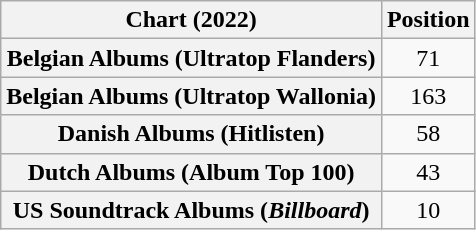<table class="wikitable sortable plainrowheaders" style="text-align:center">
<tr>
<th scope="col">Chart (2022)</th>
<th scope="col">Position</th>
</tr>
<tr>
<th scope="row">Belgian Albums (Ultratop Flanders)</th>
<td>71</td>
</tr>
<tr>
<th scope="row">Belgian Albums (Ultratop Wallonia)</th>
<td>163</td>
</tr>
<tr>
<th scope="row">Danish Albums (Hitlisten)</th>
<td>58</td>
</tr>
<tr>
<th scope="row">Dutch Albums (Album Top 100)</th>
<td>43</td>
</tr>
<tr>
<th scope="row">US Soundtrack Albums (<em>Billboard</em>)</th>
<td>10</td>
</tr>
</table>
